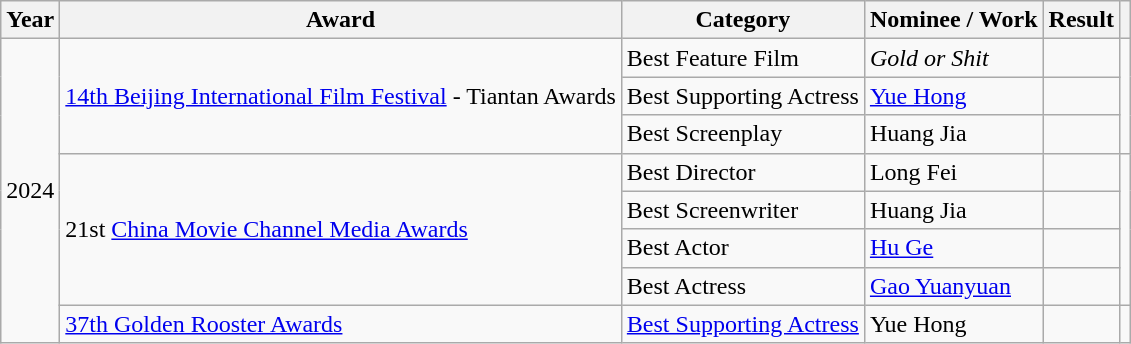<table class="wikitable sortable">
<tr>
<th>Year</th>
<th>Award</th>
<th>Category</th>
<th>Nominee / Work</th>
<th>Result</th>
<th class="unsortable"></th>
</tr>
<tr>
<td rowspan="8">2024</td>
<td rowspan="3"><a href='#'>14th Beijing International Film Festival</a> - Tiantan Awards</td>
<td>Best Feature Film</td>
<td><em>Gold or Shit</em></td>
<td></td>
<td rowspan="3"></td>
</tr>
<tr>
<td>Best Supporting Actress</td>
<td><a href='#'>Yue Hong</a></td>
<td></td>
</tr>
<tr>
<td>Best Screenplay</td>
<td>Huang Jia</td>
<td></td>
</tr>
<tr>
<td rowspan="4">21st <a href='#'>China Movie Channel Media Awards</a></td>
<td>Best Director</td>
<td>Long Fei</td>
<td></td>
<td rowspan="4"></td>
</tr>
<tr>
<td>Best Screenwriter</td>
<td>Huang Jia</td>
<td></td>
</tr>
<tr>
<td>Best Actor</td>
<td><a href='#'>Hu Ge</a></td>
<td></td>
</tr>
<tr>
<td>Best Actress</td>
<td><a href='#'>Gao Yuanyuan</a></td>
<td></td>
</tr>
<tr>
<td><a href='#'>37th Golden Rooster Awards</a></td>
<td><a href='#'>Best Supporting Actress</a></td>
<td>Yue Hong</td>
<td></td>
<td></td>
</tr>
</table>
